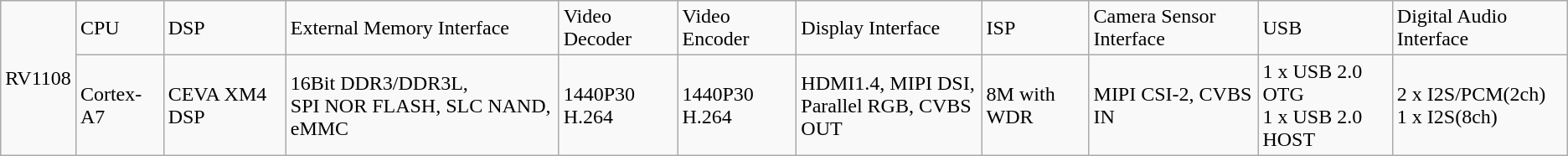<table class="wikitable">
<tr>
<td rowspan="2">RV1108</td>
<td>CPU</td>
<td>DSP</td>
<td>External Memory  Interface</td>
<td>Video Decoder</td>
<td>Video Encoder</td>
<td>Display  Interface</td>
<td>ISP</td>
<td>Camera Sensor  Interface</td>
<td>USB</td>
<td>Digital Audio  Interface</td>
</tr>
<tr>
<td>Cortex-A7</td>
<td>CEVA  XM4 DSP</td>
<td>16Bit  DDR3/DDR3L,<br>SPI NOR FLASH, SLC NAND, eMMC</td>
<td>1440P30  H.264</td>
<td>1440P30  H.264</td>
<td>HDMI1.4, MIPI DSI,<br>Parallel RGB, CVBS OUT</td>
<td>8M with WDR</td>
<td>MIPI  CSI-2, CVBS IN</td>
<td>1  x USB 2.0 OTG<br>1 x USB 2.0 HOST</td>
<td>2  x I2S/PCM(2ch)<br>1 x I2S(8ch)</td>
</tr>
</table>
